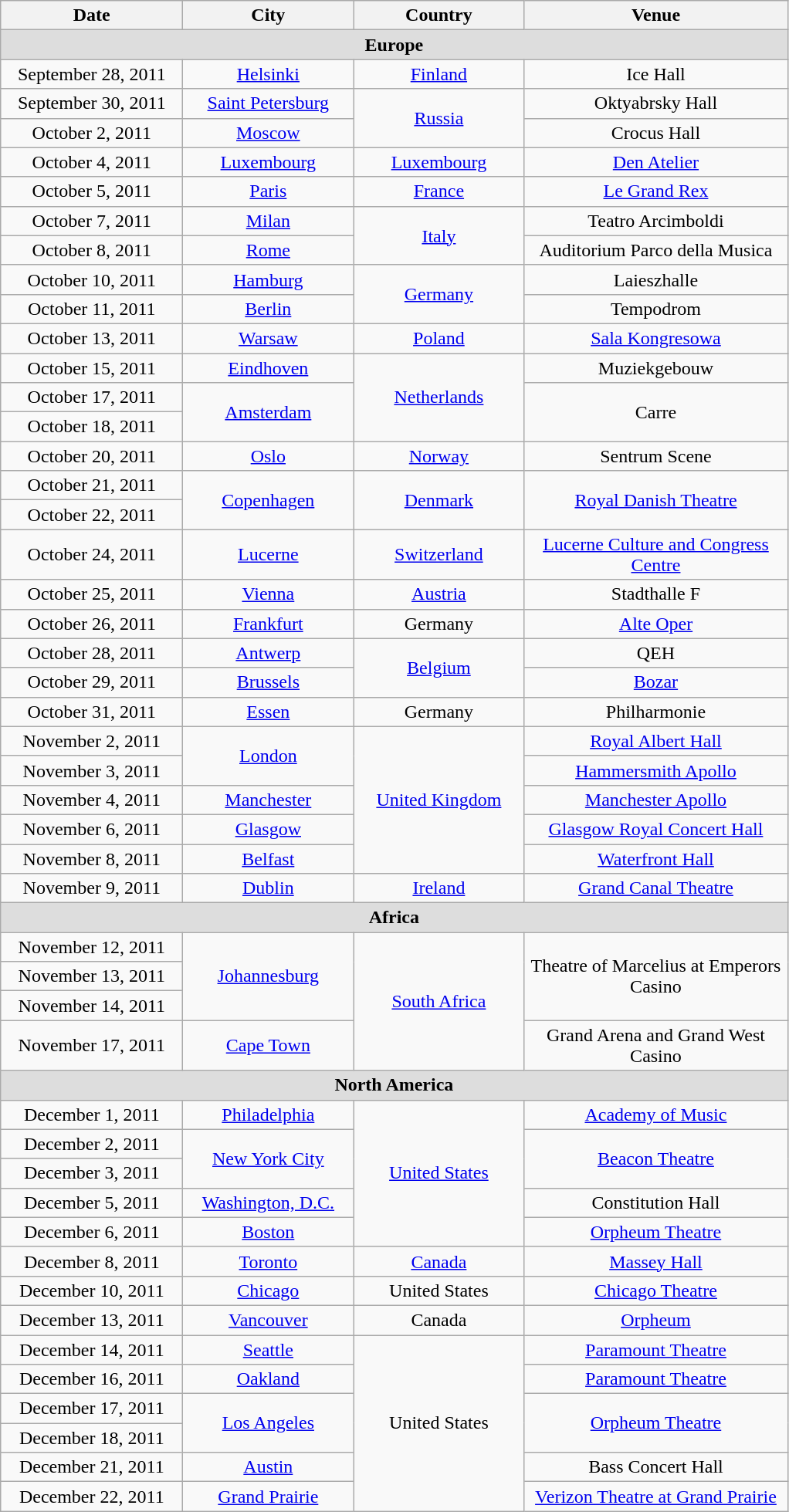<table class="wikitable" style="text-align:center;">
<tr>
<th style="width:150px;">Date</th>
<th style="width:140px;">City</th>
<th style="width:140px;">Country</th>
<th style="width:220px;">Venue</th>
</tr>
<tr style="background:#ddd;">
<td colspan="4"><strong>Europe</strong></td>
</tr>
<tr>
<td>September 28, 2011</td>
<td><a href='#'>Helsinki</a></td>
<td><a href='#'>Finland</a></td>
<td>Ice Hall</td>
</tr>
<tr>
<td>September 30, 2011</td>
<td><a href='#'>Saint Petersburg</a></td>
<td rowspan="2"><a href='#'>Russia</a></td>
<td>Oktyabrsky Hall</td>
</tr>
<tr>
<td>October 2, 2011</td>
<td><a href='#'>Moscow</a></td>
<td>Crocus Hall</td>
</tr>
<tr>
<td>October 4, 2011</td>
<td><a href='#'>Luxembourg</a></td>
<td><a href='#'>Luxembourg</a></td>
<td><a href='#'>Den Atelier</a></td>
</tr>
<tr>
<td>October 5, 2011</td>
<td><a href='#'>Paris</a></td>
<td><a href='#'>France</a></td>
<td><a href='#'>Le Grand Rex</a></td>
</tr>
<tr>
<td>October 7, 2011</td>
<td><a href='#'>Milan</a></td>
<td rowspan="2"><a href='#'>Italy</a></td>
<td>Teatro Arcimboldi</td>
</tr>
<tr>
<td>October 8, 2011</td>
<td><a href='#'>Rome</a></td>
<td>Auditorium Parco della Musica</td>
</tr>
<tr>
<td>October 10, 2011</td>
<td><a href='#'>Hamburg</a></td>
<td rowspan="2"><a href='#'>Germany</a></td>
<td>Laieszhalle</td>
</tr>
<tr>
<td>October 11, 2011</td>
<td><a href='#'>Berlin</a></td>
<td>Tempodrom</td>
</tr>
<tr>
<td>October 13, 2011</td>
<td><a href='#'>Warsaw</a></td>
<td><a href='#'>Poland</a></td>
<td><a href='#'>Sala Kongresowa</a></td>
</tr>
<tr>
<td>October 15, 2011</td>
<td><a href='#'>Eindhoven</a></td>
<td rowspan="3"><a href='#'>Netherlands</a></td>
<td>Muziekgebouw</td>
</tr>
<tr>
<td>October 17, 2011</td>
<td rowspan="2"><a href='#'>Amsterdam</a></td>
<td rowspan="2">Carre</td>
</tr>
<tr>
<td>October 18, 2011</td>
</tr>
<tr>
<td>October 20, 2011</td>
<td><a href='#'>Oslo</a></td>
<td><a href='#'>Norway</a></td>
<td>Sentrum Scene</td>
</tr>
<tr>
<td>October 21, 2011</td>
<td rowspan="2"><a href='#'>Copenhagen</a></td>
<td rowspan="2"><a href='#'>Denmark</a></td>
<td rowspan="2"><a href='#'>Royal Danish Theatre</a></td>
</tr>
<tr>
<td>October 22, 2011</td>
</tr>
<tr>
<td>October 24, 2011</td>
<td><a href='#'>Lucerne</a></td>
<td><a href='#'>Switzerland</a></td>
<td><a href='#'>Lucerne Culture and Congress Centre</a></td>
</tr>
<tr>
<td>October 25, 2011</td>
<td><a href='#'>Vienna</a></td>
<td><a href='#'>Austria</a></td>
<td>Stadthalle F</td>
</tr>
<tr>
<td>October 26, 2011</td>
<td><a href='#'>Frankfurt</a></td>
<td>Germany</td>
<td><a href='#'>Alte Oper</a></td>
</tr>
<tr>
<td>October 28, 2011</td>
<td><a href='#'>Antwerp</a></td>
<td rowspan="2"><a href='#'>Belgium</a></td>
<td>QEH</td>
</tr>
<tr>
<td>October 29, 2011</td>
<td><a href='#'>Brussels</a></td>
<td><a href='#'>Bozar</a></td>
</tr>
<tr>
<td>October 31, 2011</td>
<td><a href='#'>Essen</a></td>
<td>Germany</td>
<td>Philharmonie</td>
</tr>
<tr>
<td>November 2, 2011</td>
<td rowspan="2"><a href='#'>London</a></td>
<td rowspan="5"><a href='#'>United Kingdom</a></td>
<td><a href='#'>Royal Albert Hall</a></td>
</tr>
<tr>
<td>November 3, 2011</td>
<td><a href='#'>Hammersmith Apollo</a></td>
</tr>
<tr>
<td>November 4, 2011</td>
<td><a href='#'>Manchester</a></td>
<td><a href='#'>Manchester Apollo</a></td>
</tr>
<tr>
<td>November 6, 2011</td>
<td><a href='#'>Glasgow</a></td>
<td><a href='#'>Glasgow Royal Concert Hall</a></td>
</tr>
<tr>
<td>November 8, 2011</td>
<td><a href='#'>Belfast</a></td>
<td><a href='#'>Waterfront Hall</a></td>
</tr>
<tr>
<td>November 9, 2011</td>
<td><a href='#'>Dublin</a></td>
<td><a href='#'>Ireland</a></td>
<td><a href='#'>Grand Canal Theatre</a></td>
</tr>
<tr style="background:#ddd;">
<td colspan="4"><strong>Africa</strong></td>
</tr>
<tr>
<td>November 12, 2011</td>
<td rowspan="3"><a href='#'>Johannesburg</a></td>
<td rowspan="4"><a href='#'>South Africa</a></td>
<td rowspan="3">Theatre of Marcelius at Emperors Casino</td>
</tr>
<tr>
<td>November 13, 2011</td>
</tr>
<tr>
<td>November 14, 2011</td>
</tr>
<tr>
<td>November 17, 2011</td>
<td><a href='#'>Cape Town</a></td>
<td>Grand Arena and Grand West Casino</td>
</tr>
<tr style="background:#ddd;">
<td colspan="4"><strong>North America</strong></td>
</tr>
<tr>
<td>December 1, 2011</td>
<td><a href='#'>Philadelphia</a></td>
<td rowspan="5"><a href='#'>United States</a></td>
<td><a href='#'>Academy of Music</a></td>
</tr>
<tr>
<td>December 2, 2011</td>
<td rowspan="2"><a href='#'>New York City</a></td>
<td rowspan="2"><a href='#'>Beacon Theatre</a></td>
</tr>
<tr>
<td>December 3, 2011</td>
</tr>
<tr>
<td>December 5, 2011</td>
<td><a href='#'>Washington, D.C.</a></td>
<td>Constitution Hall</td>
</tr>
<tr>
<td>December 6, 2011</td>
<td><a href='#'>Boston</a></td>
<td><a href='#'>Orpheum Theatre</a></td>
</tr>
<tr>
<td>December 8, 2011</td>
<td><a href='#'>Toronto</a></td>
<td><a href='#'>Canada</a></td>
<td><a href='#'>Massey Hall</a></td>
</tr>
<tr>
<td>December 10, 2011</td>
<td><a href='#'>Chicago</a></td>
<td>United States</td>
<td><a href='#'>Chicago Theatre</a></td>
</tr>
<tr>
<td>December 13, 2011</td>
<td><a href='#'>Vancouver</a></td>
<td>Canada</td>
<td><a href='#'>Orpheum</a></td>
</tr>
<tr>
<td>December 14, 2011</td>
<td><a href='#'>Seattle</a></td>
<td rowspan="6">United States</td>
<td><a href='#'>Paramount Theatre</a></td>
</tr>
<tr>
<td>December 16, 2011</td>
<td><a href='#'>Oakland</a></td>
<td><a href='#'>Paramount Theatre</a></td>
</tr>
<tr>
<td>December 17, 2011</td>
<td rowspan="2"><a href='#'>Los Angeles</a></td>
<td rowspan="2"><a href='#'>Orpheum Theatre</a></td>
</tr>
<tr>
<td>December 18, 2011</td>
</tr>
<tr>
<td>December 21, 2011</td>
<td><a href='#'>Austin</a></td>
<td>Bass Concert Hall</td>
</tr>
<tr>
<td>December 22, 2011</td>
<td><a href='#'>Grand Prairie</a></td>
<td><a href='#'>Verizon Theatre at Grand Prairie</a></td>
</tr>
</table>
